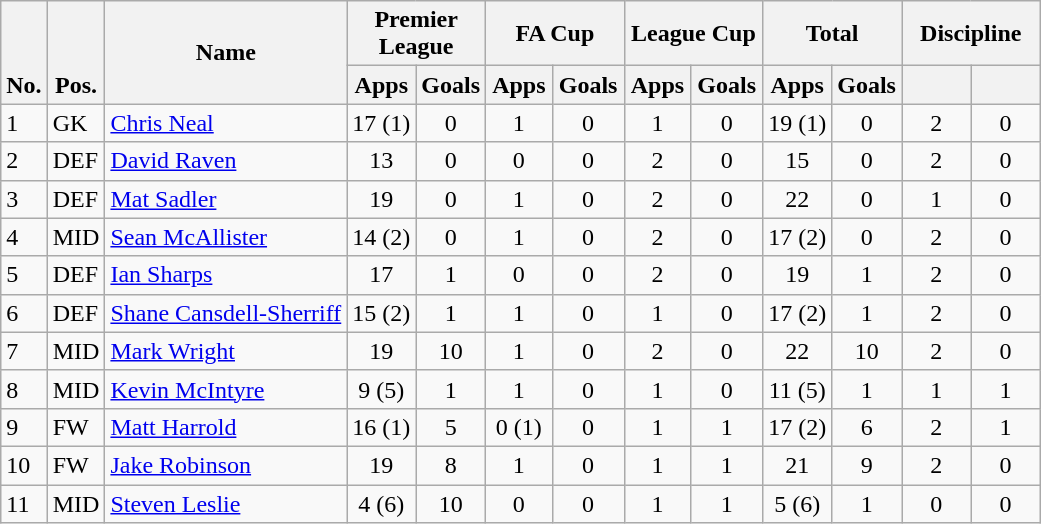<table class="wikitable" style="text-align:center">
<tr>
<th rowspan="2" valign="bottom">No.</th>
<th rowspan="2" valign="bottom">Pos.</th>
<th rowspan="2">Name</th>
<th colspan="2" width="85">Premier League</th>
<th colspan="2" width="85">FA Cup</th>
<th colspan="2" width="85">League Cup</th>
<th colspan="2" width="85">Total</th>
<th colspan="2" width="85">Discipline</th>
</tr>
<tr>
<th>Apps</th>
<th>Goals</th>
<th>Apps</th>
<th>Goals</th>
<th>Apps</th>
<th>Goals</th>
<th>Apps</th>
<th>Goals</th>
<th></th>
<th></th>
</tr>
<tr>
<td align="left">1</td>
<td align="left">GK</td>
<td align="left"> <a href='#'>Chris Neal</a></td>
<td>17 (1)</td>
<td>0</td>
<td>1</td>
<td>0</td>
<td>1</td>
<td>0</td>
<td>19 (1)</td>
<td>0</td>
<td>2</td>
<td>0</td>
</tr>
<tr>
<td align="left">2</td>
<td align="left">DEF</td>
<td align="left"> <a href='#'>David Raven</a></td>
<td>13</td>
<td>0</td>
<td>0</td>
<td>0</td>
<td>2</td>
<td>0</td>
<td>15</td>
<td>0</td>
<td>2</td>
<td>0</td>
</tr>
<tr>
<td align="left">3</td>
<td align="left">DEF</td>
<td align="left"> <a href='#'>Mat Sadler</a></td>
<td>19</td>
<td>0</td>
<td>1</td>
<td>0</td>
<td>2</td>
<td>0</td>
<td>22</td>
<td>0</td>
<td>1</td>
<td>0</td>
</tr>
<tr>
<td align="left">4</td>
<td align="left">MID</td>
<td align="left"> <a href='#'>Sean McAllister</a></td>
<td>14 (2)</td>
<td>0</td>
<td>1</td>
<td>0</td>
<td>2</td>
<td>0</td>
<td>17 (2)</td>
<td>0</td>
<td>2</td>
<td>0</td>
</tr>
<tr>
<td align="left">5</td>
<td align="left">DEF</td>
<td align="left"> <a href='#'>Ian Sharps</a></td>
<td>17</td>
<td>1</td>
<td>0</td>
<td>0</td>
<td>2</td>
<td>0</td>
<td>19</td>
<td>1</td>
<td>2</td>
<td>0</td>
</tr>
<tr>
<td align="left">6</td>
<td align="left">DEF</td>
<td align="left"> <a href='#'>Shane Cansdell-Sherriff</a></td>
<td>15 (2)</td>
<td>1</td>
<td>1</td>
<td>0</td>
<td>1</td>
<td>0</td>
<td>17 (2)</td>
<td>1</td>
<td>2</td>
<td>0</td>
</tr>
<tr>
<td align="left">7</td>
<td align="left">MID</td>
<td align="left"> <a href='#'>Mark Wright</a></td>
<td>19</td>
<td>10</td>
<td>1</td>
<td>0</td>
<td>2</td>
<td>0</td>
<td>22</td>
<td>10</td>
<td>2</td>
<td>0</td>
</tr>
<tr>
<td align="left">8</td>
<td align="left">MID</td>
<td align="left"> <a href='#'>Kevin McIntyre</a></td>
<td>9 (5)</td>
<td>1</td>
<td>1</td>
<td>0</td>
<td>1</td>
<td>0</td>
<td>11 (5)</td>
<td>1</td>
<td>1</td>
<td>1</td>
</tr>
<tr>
<td align="left">9</td>
<td align="left">FW</td>
<td align="left"> <a href='#'>Matt Harrold</a></td>
<td>16 (1)</td>
<td>5</td>
<td>0 (1)</td>
<td>0</td>
<td>1</td>
<td>1</td>
<td>17 (2)</td>
<td>6</td>
<td>2</td>
<td>1</td>
</tr>
<tr>
<td align="left">10</td>
<td align="left">FW</td>
<td align="left"> <a href='#'>Jake Robinson</a></td>
<td>19</td>
<td>8</td>
<td>1</td>
<td>0</td>
<td>1</td>
<td>1</td>
<td>21</td>
<td>9</td>
<td>2</td>
<td>0</td>
</tr>
<tr>
<td align="left">11</td>
<td align="left">MID</td>
<td align="left"> <a href='#'>Steven Leslie</a></td>
<td>4 (6)</td>
<td>10</td>
<td>0</td>
<td>0</td>
<td>1</td>
<td>1</td>
<td>5 (6)</td>
<td>1</td>
<td>0</td>
<td>0</td>
</tr>
</table>
